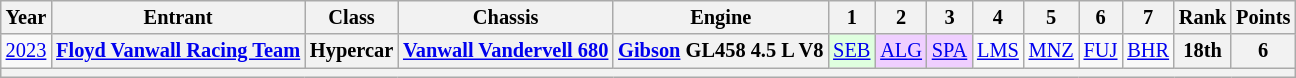<table class="wikitable" style="text-align:center; font-size:85%">
<tr>
<th>Year</th>
<th>Entrant</th>
<th>Class</th>
<th>Chassis</th>
<th>Engine</th>
<th>1</th>
<th>2</th>
<th>3</th>
<th>4</th>
<th>5</th>
<th>6</th>
<th>7</th>
<th>Rank</th>
<th>Points</th>
</tr>
<tr>
<td><a href='#'>2023</a></td>
<th nowrap><a href='#'>Floyd Vanwall Racing Team</a></th>
<th>Hypercar</th>
<th nowrap><a href='#'>Vanwall Vandervell 680</a></th>
<th nowrap><a href='#'>Gibson</a> GL458 4.5 L V8</th>
<td style="background:#DFFFDF;"><a href='#'>SEB</a><br></td>
<td style="background:#EFCFFF;"><a href='#'>ALG</a><br></td>
<td style="background:#EFCFFF;"><a href='#'>SPA</a><br></td>
<td><a href='#'>LMS</a></td>
<td><a href='#'>MNZ</a></td>
<td><a href='#'>FUJ</a></td>
<td><a href='#'>BHR</a></td>
<th>18th</th>
<th>6</th>
</tr>
<tr>
<th colspan="14"></th>
</tr>
</table>
